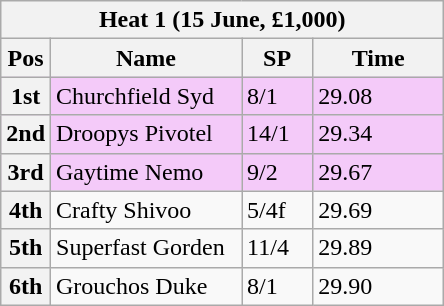<table class="wikitable">
<tr>
<th colspan="6">Heat 1 (15 June, £1,000)</th>
</tr>
<tr>
<th width=20>Pos</th>
<th width=120>Name</th>
<th width=40>SP</th>
<th width=80>Time</th>
</tr>
<tr style="background: #f4caf9;">
<th>1st</th>
<td>Churchfield Syd</td>
<td>8/1</td>
<td>29.08</td>
</tr>
<tr style="background: #f4caf9;">
<th>2nd</th>
<td>Droopys Pivotel</td>
<td>14/1</td>
<td>29.34</td>
</tr>
<tr style="background: #f4caf9;">
<th>3rd</th>
<td>Gaytime Nemo</td>
<td>9/2</td>
<td>29.67</td>
</tr>
<tr>
<th>4th</th>
<td>Crafty Shivoo</td>
<td>5/4f</td>
<td>29.69</td>
</tr>
<tr>
<th>5th</th>
<td>Superfast Gorden</td>
<td>11/4</td>
<td>29.89</td>
</tr>
<tr>
<th>6th</th>
<td>Grouchos Duke</td>
<td>8/1</td>
<td>29.90</td>
</tr>
</table>
